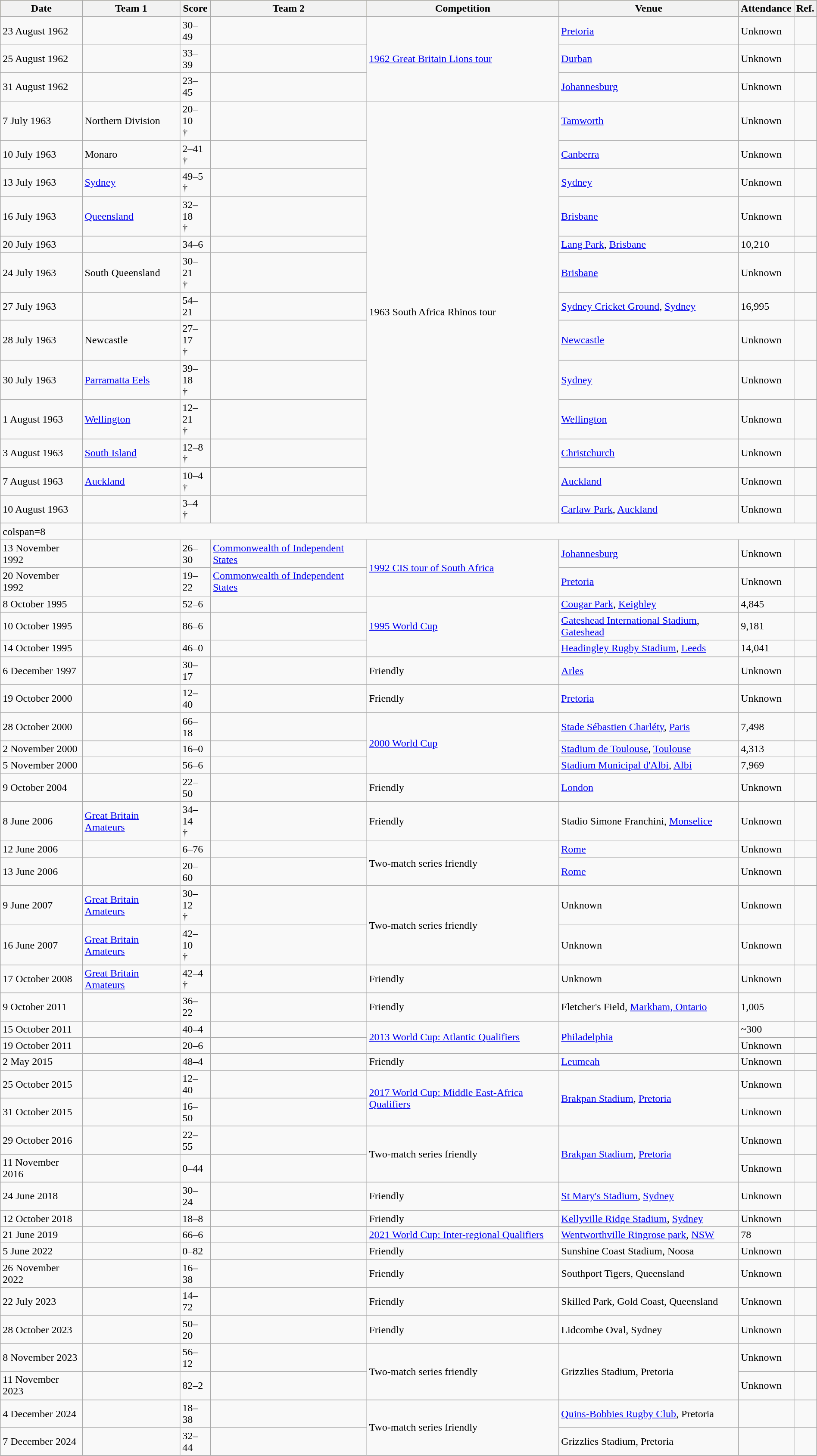<table class="wikitable" style="width:100%;">
<tr style="background:#bdb76b;">
<th>Date</th>
<th>Team 1</th>
<th>Score</th>
<th>Team 2</th>
<th>Competition</th>
<th>Venue</th>
<th>Attendance</th>
<th>Ref.</th>
</tr>
<tr>
<td>23 August 1962</td>
<td></td>
<td>30–49</td>
<td></td>
<td rowspan=3><a href='#'>1962 Great Britain Lions tour</a></td>
<td> <a href='#'>Pretoria</a></td>
<td>Unknown</td>
<td></td>
</tr>
<tr>
<td>25 August 1962</td>
<td></td>
<td>33–39</td>
<td></td>
<td> <a href='#'>Durban</a></td>
<td>Unknown</td>
<td></td>
</tr>
<tr>
<td>31 August 1962</td>
<td></td>
<td>23–45</td>
<td></td>
<td> <a href='#'>Johannesburg</a></td>
<td>Unknown</td>
<td></td>
</tr>
<tr id="1963 Rhinos tour">
<td>7 July 1963</td>
<td> Northern Division</td>
<td>20–10<br>†</td>
<td></td>
<td rowspan=13>1963 South Africa Rhinos tour</td>
<td> <a href='#'>Tamworth</a></td>
<td>Unknown</td>
<td></td>
</tr>
<tr>
<td>10 July 1963</td>
<td> Monaro</td>
<td>2–41<br>†</td>
<td></td>
<td> <a href='#'>Canberra</a></td>
<td>Unknown</td>
<td></td>
</tr>
<tr>
<td>13 July 1963</td>
<td> <a href='#'>Sydney</a></td>
<td>49–5<br>†</td>
<td></td>
<td> <a href='#'>Sydney</a></td>
<td>Unknown</td>
<td></td>
</tr>
<tr>
<td>16 July 1963</td>
<td> <a href='#'>Queensland</a></td>
<td>32–18<br>†</td>
<td></td>
<td> <a href='#'>Brisbane</a></td>
<td>Unknown</td>
<td></td>
</tr>
<tr>
<td>20 July 1963</td>
<td></td>
<td>34–6</td>
<td></td>
<td> <a href='#'>Lang Park</a>, <a href='#'>Brisbane</a></td>
<td>10,210</td>
<td></td>
</tr>
<tr>
<td>24 July 1963</td>
<td> South Queensland</td>
<td>30–21<br>†</td>
<td></td>
<td> <a href='#'>Brisbane</a></td>
<td>Unknown</td>
<td></td>
</tr>
<tr>
<td>27 July 1963</td>
<td></td>
<td>54–21</td>
<td></td>
<td> <a href='#'>Sydney Cricket Ground</a>, <a href='#'>Sydney</a></td>
<td>16,995</td>
<td></td>
</tr>
<tr>
<td>28 July 1963</td>
<td> Newcastle</td>
<td>27–17<br>†</td>
<td></td>
<td> <a href='#'>Newcastle</a></td>
<td>Unknown</td>
<td></td>
</tr>
<tr>
<td>30 July 1963</td>
<td> <a href='#'>Parramatta Eels</a></td>
<td>39–18<br>†</td>
<td></td>
<td> <a href='#'>Sydney</a></td>
<td>Unknown</td>
<td></td>
</tr>
<tr>
<td>1 August 1963</td>
<td> <a href='#'>Wellington</a></td>
<td>12–21<br>†</td>
<td></td>
<td> <a href='#'>Wellington</a></td>
<td>Unknown</td>
<td></td>
</tr>
<tr>
<td>3 August 1963</td>
<td><a href='#'>South Island</a></td>
<td>12–8<br>†</td>
<td></td>
<td> <a href='#'>Christchurch</a></td>
<td>Unknown</td>
<td></td>
</tr>
<tr>
<td>7 August 1963</td>
<td> <a href='#'>Auckland</a></td>
<td>10–4<br>†</td>
<td></td>
<td> <a href='#'>Auckland</a></td>
<td>Unknown</td>
<td></td>
</tr>
<tr>
<td>10 August 1963</td>
<td></td>
<td>3–4<br>†</td>
<td></td>
<td> <a href='#'>Carlaw Park</a>, <a href='#'>Auckland</a></td>
<td>Unknown</td>
<td></td>
</tr>
<tr>
<td>colspan=8</td>
</tr>
<tr>
<td>13 November 1992</td>
<td></td>
<td>26–30</td>
<td> <a href='#'>Commonwealth of Independent States</a></td>
<td rowspan=2><a href='#'>1992 CIS tour of South Africa</a></td>
<td> <a href='#'>Johannesburg</a></td>
<td>Unknown</td>
<td></td>
</tr>
<tr>
<td>20 November 1992</td>
<td></td>
<td>19–22</td>
<td> <a href='#'>Commonwealth of Independent States</a></td>
<td> <a href='#'>Pretoria</a></td>
<td>Unknown</td>
<td></td>
</tr>
<tr>
<td>8 October 1995</td>
<td></td>
<td>52–6</td>
<td></td>
<td rowspan=3><a href='#'>1995 World Cup</a></td>
<td> <a href='#'>Cougar Park</a>, <a href='#'>Keighley</a></td>
<td>4,845</td>
<td></td>
</tr>
<tr>
<td>10 October 1995</td>
<td></td>
<td>86–6</td>
<td></td>
<td> <a href='#'>Gateshead International Stadium</a>, <a href='#'>Gateshead</a></td>
<td>9,181</td>
<td></td>
</tr>
<tr>
<td>14 October 1995</td>
<td></td>
<td>46–0</td>
<td></td>
<td> <a href='#'>Headingley Rugby Stadium</a>, <a href='#'>Leeds</a></td>
<td>14,041</td>
<td></td>
</tr>
<tr>
<td>6 December 1997</td>
<td></td>
<td>30–17</td>
<td></td>
<td>Friendly</td>
<td> <a href='#'>Arles</a></td>
<td>Unknown</td>
<td></td>
</tr>
<tr>
<td>19 October 2000</td>
<td></td>
<td>12–40</td>
<td></td>
<td>Friendly</td>
<td> <a href='#'>Pretoria</a></td>
<td>Unknown</td>
<td></td>
</tr>
<tr>
<td>28 October 2000</td>
<td></td>
<td>66–18</td>
<td></td>
<td rowspan=3><a href='#'>2000 World Cup</a></td>
<td> <a href='#'>Stade Sébastien Charléty</a>, <a href='#'>Paris</a></td>
<td>7,498</td>
<td></td>
</tr>
<tr>
<td>2 November 2000</td>
<td></td>
<td>16–0</td>
<td></td>
<td> <a href='#'>Stadium de Toulouse</a>, <a href='#'>Toulouse</a></td>
<td>4,313</td>
<td></td>
</tr>
<tr>
<td>5 November 2000</td>
<td></td>
<td>56–6</td>
<td></td>
<td> <a href='#'>Stadium Municipal d'Albi</a>, <a href='#'>Albi</a></td>
<td>7,969</td>
<td></td>
</tr>
<tr>
<td>9 October 2004</td>
<td></td>
<td>22–50</td>
<td></td>
<td>Friendly</td>
<td> <a href='#'>London</a></td>
<td>Unknown</td>
<td></td>
</tr>
<tr>
<td>8 June 2006</td>
<td> <a href='#'>Great Britain Amateurs</a></td>
<td>34–14<br>†</td>
<td></td>
<td>Friendly</td>
<td> Stadio Simone Franchini, <a href='#'>Monselice</a></td>
<td>Unknown</td>
<td></td>
</tr>
<tr>
<td>12 June 2006</td>
<td></td>
<td>6–76</td>
<td></td>
<td rowspan=2>Two-match series friendly</td>
<td> <a href='#'>Rome</a></td>
<td>Unknown</td>
<td></td>
</tr>
<tr>
<td>13 June 2006</td>
<td></td>
<td>20–60</td>
<td></td>
<td> <a href='#'>Rome</a></td>
<td>Unknown</td>
<td></td>
</tr>
<tr>
<td>9 June 2007</td>
<td> <a href='#'>Great Britain Amateurs</a></td>
<td>30–12<br>†</td>
<td></td>
<td rowspan=2>Two-match series friendly</td>
<td>Unknown</td>
<td>Unknown</td>
<td></td>
</tr>
<tr>
<td>16 June 2007</td>
<td> <a href='#'>Great Britain Amateurs</a></td>
<td>42–10<br>†</td>
<td></td>
<td>Unknown</td>
<td>Unknown</td>
<td></td>
</tr>
<tr>
<td>17 October 2008</td>
<td> <a href='#'>Great Britain Amateurs</a></td>
<td>42–4<br>†</td>
<td></td>
<td>Friendly</td>
<td>Unknown</td>
<td>Unknown</td>
<td></td>
</tr>
<tr>
<td>9 October 2011</td>
<td></td>
<td>36–22</td>
<td></td>
<td>Friendly</td>
<td> Fletcher's Field, <a href='#'>Markham, Ontario</a></td>
<td>1,005</td>
<td></td>
</tr>
<tr>
<td>15 October 2011</td>
<td></td>
<td>40–4</td>
<td></td>
<td rowspan=2><a href='#'>2013 World Cup: Atlantic Qualifiers</a></td>
<td rowspan=2> <a href='#'>Philadelphia</a></td>
<td>~300</td>
<td></td>
</tr>
<tr>
<td>19 October 2011</td>
<td></td>
<td>20–6</td>
<td></td>
<td>Unknown</td>
<td></td>
</tr>
<tr>
<td>2 May 2015</td>
<td></td>
<td>48–4</td>
<td></td>
<td>Friendly</td>
<td> <a href='#'>Leumeah</a></td>
<td>Unknown</td>
<td></td>
</tr>
<tr>
<td>25 October 2015</td>
<td></td>
<td>12–40</td>
<td></td>
<td rowspan=2><a href='#'>2017 World Cup: Middle East-Africa Qualifiers</a></td>
<td rowspan=2> <a href='#'>Brakpan Stadium</a>, <a href='#'>Pretoria</a></td>
<td>Unknown</td>
<td></td>
</tr>
<tr>
<td>31 October 2015</td>
<td></td>
<td>16–50</td>
<td></td>
<td>Unknown</td>
<td></td>
</tr>
<tr>
<td>29 October 2016</td>
<td></td>
<td>22–55</td>
<td></td>
<td rowspan=2>Two-match series friendly</td>
<td rowspan=2> <a href='#'>Brakpan Stadium</a>, <a href='#'>Pretoria</a></td>
<td>Unknown</td>
<td></td>
</tr>
<tr>
<td>11 November 2016</td>
<td></td>
<td>0–44</td>
<td></td>
<td>Unknown</td>
<td></td>
</tr>
<tr>
<td>24 June 2018</td>
<td></td>
<td>30–24</td>
<td></td>
<td>Friendly</td>
<td> <a href='#'>St Mary's Stadium</a>, <a href='#'>Sydney</a></td>
<td>Unknown</td>
<td></td>
</tr>
<tr>
<td>12 October 2018</td>
<td></td>
<td>18–8</td>
<td></td>
<td>Friendly</td>
<td> <a href='#'>Kellyville Ridge Stadium</a>, <a href='#'>Sydney</a></td>
<td>Unknown</td>
<td></td>
</tr>
<tr>
<td>21 June 2019</td>
<td></td>
<td>66–6</td>
<td></td>
<td><a href='#'>2021 World Cup: Inter-regional Qualifiers</a></td>
<td> <a href='#'>Wentworthville Ringrose park</a>, <a href='#'>NSW</a></td>
<td>78</td>
<td></td>
</tr>
<tr>
<td>5 June 2022</td>
<td></td>
<td>0–82</td>
<td></td>
<td>Friendly</td>
<td> Sunshine Coast Stadium, Noosa</td>
<td>Unknown</td>
<td></td>
</tr>
<tr>
<td>26 November 2022</td>
<td></td>
<td>16–38</td>
<td></td>
<td>Friendly</td>
<td> Southport Tigers, Queensland</td>
<td>Unknown</td>
<td></td>
</tr>
<tr>
<td>22 July 2023</td>
<td></td>
<td>14–72</td>
<td></td>
<td>Friendly</td>
<td> Skilled Park, Gold Coast, Queensland</td>
<td>Unknown</td>
<td></td>
</tr>
<tr>
<td>28 October 2023</td>
<td></td>
<td>50–20</td>
<td></td>
<td>Friendly</td>
<td> Lidcombe Oval, Sydney</td>
<td>Unknown</td>
<td></td>
</tr>
<tr>
<td>8 November 2023</td>
<td></td>
<td>56–12</td>
<td></td>
<td rowspan=2>Two-match series friendly</td>
<td rowspan=2> Grizzlies Stadium, Pretoria</td>
<td>Unknown</td>
<td></td>
</tr>
<tr>
<td>11 November 2023</td>
<td></td>
<td>82–2</td>
<td></td>
<td>Unknown</td>
<td></td>
</tr>
<tr>
<td>4 December 2024</td>
<td></td>
<td>18–38</td>
<td></td>
<td rowspan=2>Two-match series friendly</td>
<td> <a href='#'>Quins-Bobbies Rugby Club</a>, Pretoria</td>
<td></td>
<td></td>
</tr>
<tr>
<td>7 December 2024</td>
<td></td>
<td>32–44</td>
<td></td>
<td> Grizzlies Stadium, Pretoria</td>
<td></td>
<td></td>
</tr>
</table>
